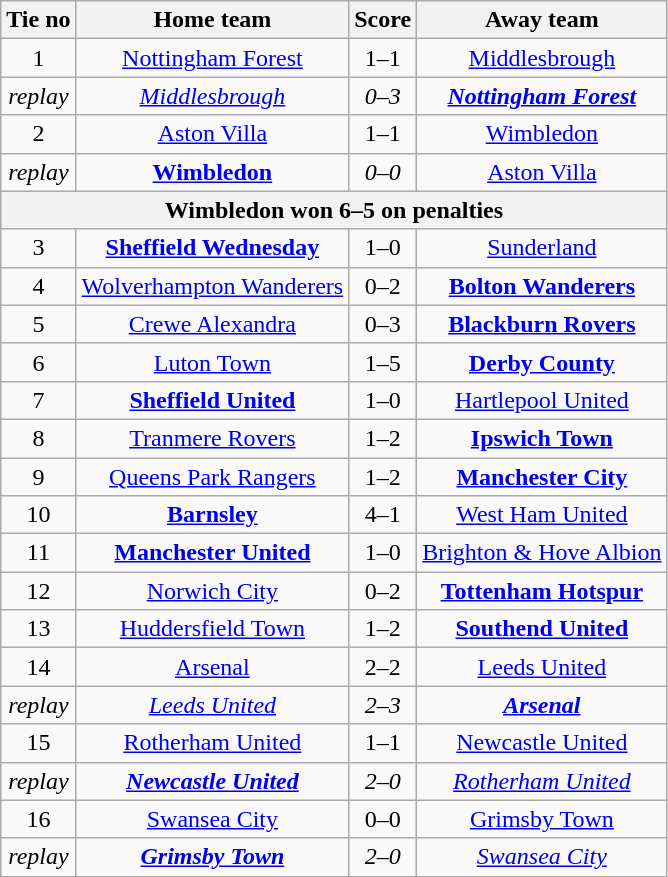<table class="wikitable" style="text-align: center">
<tr>
<th>Tie no</th>
<th>Home team</th>
<th>Score</th>
<th>Away team</th>
</tr>
<tr>
<td>1</td>
<td><a href='#'>Nottingham Forest</a></td>
<td>1–1</td>
<td><a href='#'>Middlesbrough</a></td>
</tr>
<tr>
<td><em>replay</em></td>
<td><em><a href='#'>Middlesbrough</a></em></td>
<td><em>0–3</em></td>
<td><strong><em><a href='#'>Nottingham Forest</a></em></strong></td>
</tr>
<tr>
<td>2</td>
<td><a href='#'>Aston Villa</a></td>
<td>1–1</td>
<td><a href='#'>Wimbledon</a></td>
</tr>
<tr>
<td><em>replay</em></td>
<td><strong><a href='#'>Wimbledon</a></strong></td>
<td><em>0–0</em></td>
<td><a href='#'>Aston Villa</a></td>
</tr>
<tr>
<th colspan=4>Wimbledon won 6–5 on penalties</th>
</tr>
<tr>
<td>3</td>
<td><strong><a href='#'>Sheffield Wednesday</a></strong></td>
<td>1–0</td>
<td><a href='#'>Sunderland</a></td>
</tr>
<tr>
<td>4</td>
<td><a href='#'>Wolverhampton Wanderers</a></td>
<td>0–2</td>
<td><strong><a href='#'>Bolton Wanderers</a></strong></td>
</tr>
<tr>
<td>5</td>
<td><a href='#'>Crewe Alexandra</a></td>
<td>0–3</td>
<td><strong><a href='#'>Blackburn Rovers</a></strong></td>
</tr>
<tr>
<td>6</td>
<td><a href='#'>Luton Town</a></td>
<td>1–5</td>
<td><strong><a href='#'>Derby County</a></strong></td>
</tr>
<tr>
<td>7</td>
<td><strong><a href='#'>Sheffield United</a></strong></td>
<td>1–0</td>
<td><a href='#'>Hartlepool United</a></td>
</tr>
<tr>
<td>8</td>
<td><a href='#'>Tranmere Rovers</a></td>
<td>1–2</td>
<td><strong><a href='#'>Ipswich Town</a></strong></td>
</tr>
<tr>
<td>9</td>
<td><a href='#'>Queens Park Rangers</a></td>
<td>1–2</td>
<td><strong><a href='#'>Manchester City</a></strong></td>
</tr>
<tr>
<td>10</td>
<td><strong><a href='#'>Barnsley</a></strong></td>
<td>4–1</td>
<td><a href='#'>West Ham United</a></td>
</tr>
<tr>
<td>11</td>
<td><strong><a href='#'>Manchester United</a></strong></td>
<td>1–0</td>
<td><a href='#'>Brighton & Hove Albion</a></td>
</tr>
<tr>
<td>12</td>
<td><a href='#'>Norwich City</a></td>
<td>0–2</td>
<td><strong><a href='#'>Tottenham Hotspur</a></strong></td>
</tr>
<tr>
<td>13</td>
<td><a href='#'>Huddersfield Town</a></td>
<td>1–2</td>
<td><strong><a href='#'>Southend United</a></strong></td>
</tr>
<tr>
<td>14</td>
<td><a href='#'>Arsenal</a></td>
<td>2–2</td>
<td><a href='#'>Leeds United</a></td>
</tr>
<tr>
<td><em>replay</em></td>
<td><em><a href='#'>Leeds United</a></em></td>
<td><em>2–3</em></td>
<td><strong><em><a href='#'>Arsenal</a></em></strong></td>
</tr>
<tr>
<td>15</td>
<td><a href='#'>Rotherham United</a></td>
<td>1–1</td>
<td><a href='#'>Newcastle United</a></td>
</tr>
<tr>
<td><em>replay</em></td>
<td><strong><em><a href='#'>Newcastle United</a></em></strong></td>
<td><em>2–0</em></td>
<td><em><a href='#'>Rotherham United</a></em></td>
</tr>
<tr>
<td>16</td>
<td><a href='#'>Swansea City</a></td>
<td>0–0</td>
<td><a href='#'>Grimsby Town</a></td>
</tr>
<tr>
<td><em>replay</em></td>
<td><strong><em><a href='#'>Grimsby Town</a></em></strong></td>
<td><em>2–0</em></td>
<td><em><a href='#'>Swansea City</a></em></td>
</tr>
<tr>
</tr>
</table>
